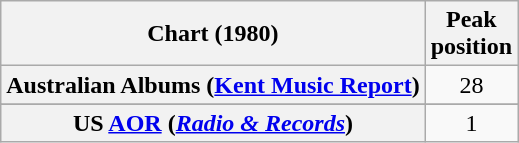<table class="wikitable sortable plainrowheaders" style="text-align:center">
<tr>
<th scope="col">Chart (1980)</th>
<th scope="col">Peak<br>position</th>
</tr>
<tr>
<th scope="row">Australian Albums (<a href='#'>Kent Music Report</a>)</th>
<td>28</td>
</tr>
<tr>
</tr>
<tr>
</tr>
<tr>
</tr>
<tr>
</tr>
<tr>
</tr>
<tr>
<th scope="row">US <a href='#'>AOR</a> (<em><a href='#'>Radio & Records</a></em>)</th>
<td>1</td>
</tr>
</table>
